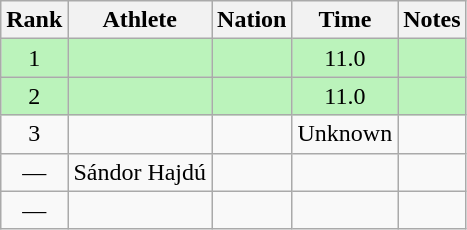<table class="wikitable sortable">
<tr>
<th>Rank</th>
<th>Athlete</th>
<th>Nation</th>
<th>Time</th>
<th>Notes</th>
</tr>
<tr style="background:#bbf3bb;">
<td align=center>1</td>
<td></td>
<td></td>
<td align=center>11.0</td>
<td align=center></td>
</tr>
<tr style="background:#bbf3bb;">
<td align=center>2</td>
<td></td>
<td></td>
<td align=center>11.0</td>
<td align=center></td>
</tr>
<tr>
<td align=center>3</td>
<td></td>
<td></td>
<td align=center>Unknown</td>
<td></td>
</tr>
<tr>
<td align=center>—</td>
<td>Sándor Hajdú</td>
<td></td>
<td align=center></td>
<td></td>
</tr>
<tr>
<td align=center>—</td>
<td></td>
<td></td>
<td align=center></td>
<td></td>
</tr>
</table>
